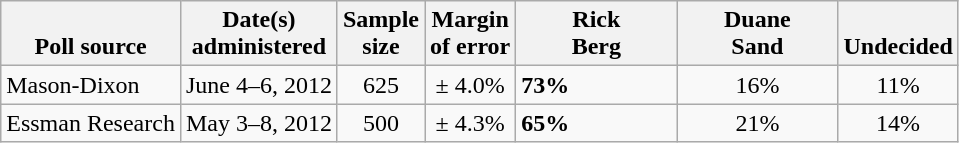<table class="wikitable">
<tr valign=bottom>
<th>Poll source</th>
<th>Date(s)<br>administered</th>
<th>Sample<br>size</th>
<th>Margin<br>of error</th>
<th style="width:100px;">Rick<br>Berg</th>
<th style="width:100px;">Duane<br>Sand</th>
<th>Undecided</th>
</tr>
<tr>
<td>Mason-Dixon</td>
<td align=center>June 4–6, 2012</td>
<td align=center>625</td>
<td align=center>± 4.0%</td>
<td><strong>73%</strong></td>
<td align=center>16%</td>
<td align=center>11%</td>
</tr>
<tr>
<td>Essman Research</td>
<td align=center>May 3–8, 2012</td>
<td align=center>500</td>
<td align=center>± 4.3%</td>
<td><strong>65%</strong></td>
<td align=center>21%</td>
<td align=center>14%</td>
</tr>
</table>
